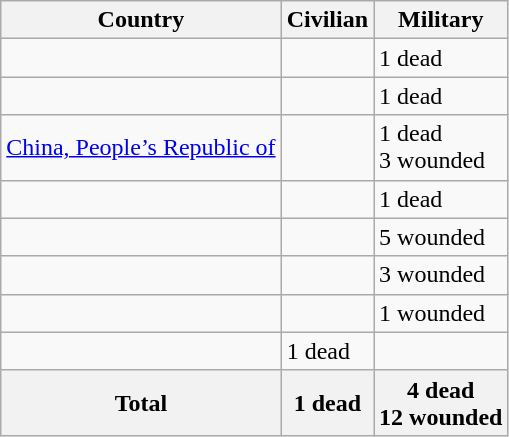<table class="wikitable" align="center">
<tr>
<th>Country</th>
<th>Civilian</th>
<th>Military</th>
</tr>
<tr>
<td></td>
<td></td>
<td>1 dead</td>
</tr>
<tr>
<td></td>
<td></td>
<td>1 dead</td>
</tr>
<tr>
<td> <a href='#'>China, People’s Republic of</a></td>
<td></td>
<td>1 dead<br>3 wounded</td>
</tr>
<tr>
<td></td>
<td></td>
<td>1 dead</td>
</tr>
<tr>
<td></td>
<td></td>
<td>5 wounded</td>
</tr>
<tr>
<td></td>
<td></td>
<td>3 wounded</td>
</tr>
<tr>
<td></td>
<td></td>
<td>1 wounded</td>
</tr>
<tr>
<td></td>
<td>1 dead</td>
<td></td>
</tr>
<tr>
<th>Total</th>
<th>1 dead</th>
<th>4 dead<br>12 wounded</th>
</tr>
</table>
